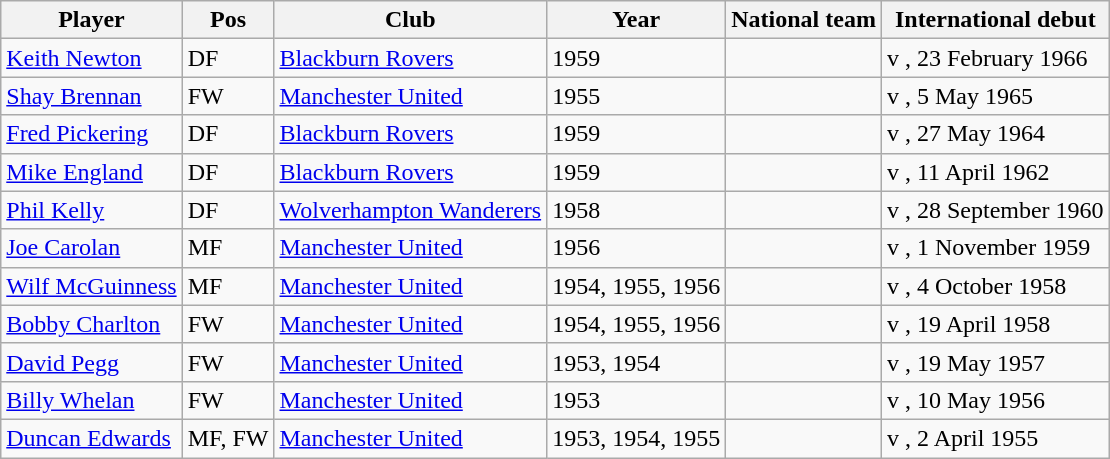<table class="wikitable sortable">
<tr>
<th>Player</th>
<th>Pos</th>
<th>Club</th>
<th>Year</th>
<th>National team</th>
<th>International debut</th>
</tr>
<tr>
<td><a href='#'>Keith Newton</a></td>
<td>DF</td>
<td><a href='#'>Blackburn Rovers</a></td>
<td>1959</td>
<td></td>
<td>v , 23 February 1966</td>
</tr>
<tr>
<td><a href='#'>Shay Brennan</a></td>
<td>FW</td>
<td><a href='#'>Manchester United</a></td>
<td>1955</td>
<td></td>
<td>v , 5 May 1965</td>
</tr>
<tr>
<td><a href='#'>Fred Pickering</a></td>
<td>DF</td>
<td><a href='#'>Blackburn Rovers</a></td>
<td>1959</td>
<td></td>
<td>v , 27 May 1964</td>
</tr>
<tr>
<td><a href='#'>Mike England</a></td>
<td>DF</td>
<td><a href='#'>Blackburn Rovers</a></td>
<td>1959</td>
<td></td>
<td>v , 11 April 1962</td>
</tr>
<tr>
<td><a href='#'>Phil Kelly</a></td>
<td>DF</td>
<td><a href='#'>Wolverhampton Wanderers</a></td>
<td>1958</td>
<td></td>
<td>v , 28 September 1960</td>
</tr>
<tr>
<td><a href='#'>Joe Carolan</a></td>
<td>MF</td>
<td><a href='#'>Manchester United</a></td>
<td>1956</td>
<td></td>
<td>v , 1 November 1959</td>
</tr>
<tr>
<td><a href='#'>Wilf McGuinness</a></td>
<td>MF</td>
<td><a href='#'>Manchester United</a></td>
<td>1954, 1955, 1956</td>
<td></td>
<td>v , 4 October 1958</td>
</tr>
<tr>
<td><a href='#'>Bobby Charlton</a></td>
<td>FW</td>
<td><a href='#'>Manchester United</a></td>
<td>1954, 1955, 1956</td>
<td></td>
<td>v , 19 April 1958</td>
</tr>
<tr>
<td><a href='#'>David Pegg</a></td>
<td>FW</td>
<td><a href='#'>Manchester United</a></td>
<td>1953, 1954</td>
<td></td>
<td>v , 19 May 1957</td>
</tr>
<tr>
<td><a href='#'>Billy Whelan</a></td>
<td>FW</td>
<td><a href='#'>Manchester United</a></td>
<td>1953</td>
<td></td>
<td>v , 10 May 1956</td>
</tr>
<tr>
<td><a href='#'>Duncan Edwards</a></td>
<td>MF, FW</td>
<td><a href='#'>Manchester United</a></td>
<td>1953, 1954, 1955</td>
<td></td>
<td>v , 2 April 1955</td>
</tr>
</table>
